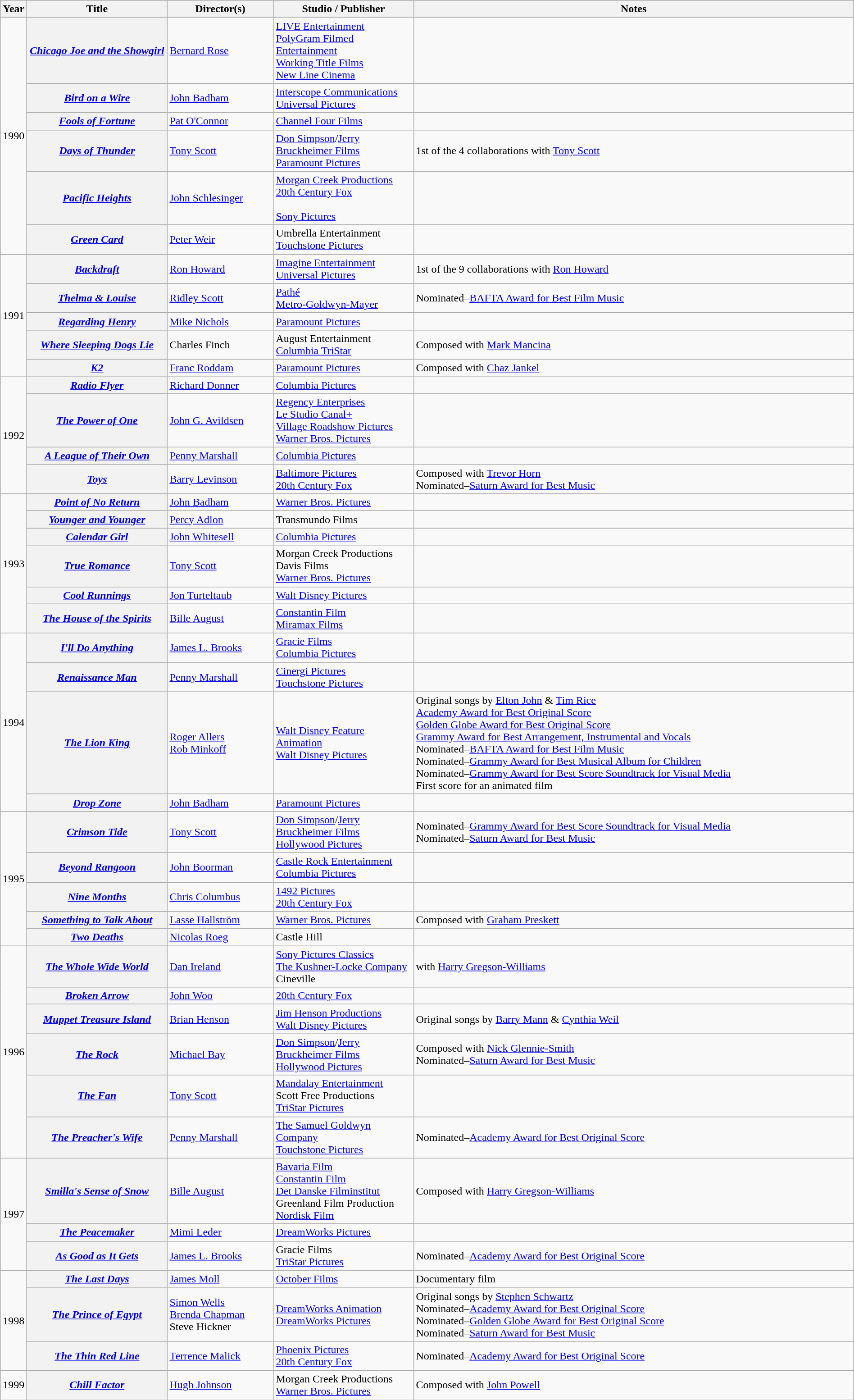<table class="wikitable sortable" width="100%">
<tr>
<th width="30">Year</th>
<th width="200">Title</th>
<th width="150">Director(s)</th>
<th width="200">Studio / Publisher</th>
<th>Notes</th>
</tr>
<tr>
<td rowspan="6">1990</td>
<th><em><a href='#'>Chicago Joe and the Showgirl</a></em></th>
<td><a href='#'>Bernard Rose</a></td>
<td><a href='#'>LIVE Entertainment</a><br><a href='#'>PolyGram Filmed Entertainment</a><br><a href='#'>Working Title Films</a><br><a href='#'>New Line Cinema</a></td>
<td></td>
</tr>
<tr>
<th><em><a href='#'>Bird on a Wire</a></em></th>
<td><a href='#'>John Badham</a></td>
<td><a href='#'>Interscope Communications</a><br><a href='#'>Universal Pictures</a></td>
<td></td>
</tr>
<tr>
<th><em><a href='#'>Fools of Fortune</a></em></th>
<td><a href='#'>Pat O'Connor</a></td>
<td><a href='#'>Channel Four Films</a></td>
<td></td>
</tr>
<tr>
<th><em><a href='#'>Days of Thunder</a></em></th>
<td><a href='#'>Tony Scott</a></td>
<td><a href='#'>Don Simpson</a>/<a href='#'>Jerry Bruckheimer Films</a><br><a href='#'>Paramount Pictures</a></td>
<td>1st of the 4 collaborations with <a href='#'>Tony Scott</a></td>
</tr>
<tr>
<th><em><a href='#'>Pacific Heights</a></em></th>
<td><a href='#'>John Schlesinger</a></td>
<td><a href='#'>Morgan Creek Productions</a><br><a href='#'>20th Century Fox</a><br><br><a href='#'>Sony Pictures</a><br></td>
<td></td>
</tr>
<tr>
<th><em><a href='#'>Green Card</a></em></th>
<td><a href='#'>Peter Weir</a></td>
<td>Umbrella Entertainment<br><a href='#'>Touchstone Pictures</a></td>
<td></td>
</tr>
<tr>
<td rowspan="5">1991</td>
<th><em><a href='#'>Backdraft</a></em></th>
<td><a href='#'>Ron Howard</a></td>
<td><a href='#'>Imagine Entertainment</a><br><a href='#'>Universal Pictures</a></td>
<td>1st of the 9 collaborations with <a href='#'>Ron Howard</a></td>
</tr>
<tr>
<th><em><a href='#'>Thelma & Louise</a></em></th>
<td><a href='#'>Ridley Scott</a></td>
<td><a href='#'>Pathé</a><br><a href='#'>Metro-Goldwyn-Mayer</a></td>
<td>Nominated–<a href='#'>BAFTA Award for Best Film Music</a></td>
</tr>
<tr>
<th><em><a href='#'>Regarding Henry</a></em></th>
<td><a href='#'>Mike Nichols</a></td>
<td><a href='#'>Paramount Pictures</a></td>
<td></td>
</tr>
<tr>
<th><em><a href='#'>Where Sleeping Dogs Lie</a></em></th>
<td>Charles Finch</td>
<td>August Entertainment<br><a href='#'>Columbia TriStar</a></td>
<td>Composed with <a href='#'>Mark Mancina</a></td>
</tr>
<tr>
<th><em><a href='#'>K2</a></em></th>
<td><a href='#'>Franc Roddam</a></td>
<td><a href='#'>Paramount Pictures</a></td>
<td>Composed with <a href='#'>Chaz Jankel</a></td>
</tr>
<tr>
<td rowspan="4">1992</td>
<th><em><a href='#'>Radio Flyer</a></em></th>
<td><a href='#'>Richard Donner</a></td>
<td><a href='#'>Columbia Pictures</a></td>
<td></td>
</tr>
<tr>
<th><em><a href='#'>The Power of One</a></em></th>
<td><a href='#'>John G. Avildsen</a></td>
<td><a href='#'>Regency Enterprises</a><br><a href='#'>Le Studio Canal+</a><br><a href='#'>Village Roadshow Pictures</a><br><a href='#'>Warner Bros. Pictures</a></td>
<td></td>
</tr>
<tr>
<th><em><a href='#'>A League of Their Own</a></em></th>
<td><a href='#'>Penny Marshall</a></td>
<td><a href='#'>Columbia Pictures</a></td>
<td></td>
</tr>
<tr>
<th><em><a href='#'>Toys</a></em></th>
<td><a href='#'>Barry Levinson</a></td>
<td><a href='#'>Baltimore Pictures</a><br><a href='#'>20th Century Fox</a></td>
<td>Composed with <a href='#'>Trevor Horn</a><br>Nominated–<a href='#'>Saturn Award for Best Music</a></td>
</tr>
<tr>
<td rowspan="6">1993</td>
<th><em><a href='#'>Point of No Return</a></em></th>
<td><a href='#'>John Badham</a></td>
<td><a href='#'>Warner Bros. Pictures</a></td>
<td></td>
</tr>
<tr>
<th><em><a href='#'>Younger and Younger</a></em></th>
<td><a href='#'>Percy Adlon</a></td>
<td>Transmundo Films</td>
<td></td>
</tr>
<tr>
<th><em><a href='#'>Calendar Girl</a></em></th>
<td><a href='#'>John Whitesell</a></td>
<td><a href='#'>Columbia Pictures</a></td>
<td></td>
</tr>
<tr>
<th><em><a href='#'>True Romance</a></em></th>
<td><a href='#'>Tony Scott</a></td>
<td>Morgan Creek Productions<br>Davis Films<br><a href='#'>Warner Bros. Pictures</a></td>
<td></td>
</tr>
<tr>
<th><em><a href='#'>Cool Runnings</a></em></th>
<td><a href='#'>Jon Turteltaub</a></td>
<td><a href='#'>Walt Disney Pictures</a></td>
<td></td>
</tr>
<tr>
<th><em><a href='#'>The House of the Spirits</a></em></th>
<td><a href='#'>Bille August</a></td>
<td><a href='#'>Constantin Film</a><br><a href='#'>Miramax Films</a></td>
<td></td>
</tr>
<tr>
<td rowspan="4">1994</td>
<th><em><a href='#'>I'll Do Anything</a></em></th>
<td><a href='#'>James L. Brooks</a></td>
<td><a href='#'>Gracie Films</a><br><a href='#'>Columbia Pictures</a></td>
<td></td>
</tr>
<tr>
<th><em><a href='#'>Renaissance Man</a></em></th>
<td><a href='#'>Penny Marshall</a></td>
<td><a href='#'>Cinergi Pictures</a><br><a href='#'>Touchstone Pictures</a></td>
<td></td>
</tr>
<tr>
<th><em><a href='#'>The Lion King</a></em></th>
<td><a href='#'>Roger Allers</a><br><a href='#'>Rob Minkoff</a></td>
<td><a href='#'>Walt Disney Feature Animation</a><br><a href='#'>Walt Disney Pictures</a></td>
<td>Original songs by <a href='#'>Elton John</a> & <a href='#'>Tim Rice</a><br><a href='#'>Academy Award for Best Original Score</a><br><a href='#'>Golden Globe Award for Best Original Score</a><br><a href='#'>Grammy Award for Best Arrangement, Instrumental and Vocals</a><br>Nominated–<a href='#'>BAFTA Award for Best Film Music</a><br>Nominated–<a href='#'>Grammy Award for Best Musical Album for Children</a><br>Nominated–<a href='#'>Grammy Award for Best Score Soundtrack for Visual Media</a><br>First score for an animated film</td>
</tr>
<tr>
<th><em><a href='#'>Drop Zone</a></em></th>
<td><a href='#'>John Badham</a></td>
<td><a href='#'>Paramount Pictures</a></td>
<td></td>
</tr>
<tr>
<td rowspan="5">1995</td>
<th><em><a href='#'>Crimson Tide</a></em></th>
<td><a href='#'>Tony Scott</a></td>
<td><a href='#'>Don Simpson</a>/<a href='#'>Jerry Bruckheimer Films</a><br><a href='#'>Hollywood Pictures</a></td>
<td>Nominated–<a href='#'>Grammy Award for Best Score Soundtrack for Visual Media</a><br>Nominated–<a href='#'>Saturn Award for Best Music</a></td>
</tr>
<tr>
<th><em><a href='#'>Beyond Rangoon</a></em></th>
<td><a href='#'>John Boorman</a></td>
<td><a href='#'>Castle Rock Entertainment</a><br><a href='#'>Columbia Pictures</a></td>
<td></td>
</tr>
<tr>
<th><em><a href='#'>Nine Months</a></em></th>
<td><a href='#'>Chris Columbus</a></td>
<td><a href='#'>1492 Pictures</a><br><a href='#'>20th Century Fox</a></td>
<td></td>
</tr>
<tr>
<th><em><a href='#'>Something to Talk About</a></em></th>
<td><a href='#'>Lasse Hallström</a></td>
<td><a href='#'>Warner Bros. Pictures</a></td>
<td>Composed with <a href='#'>Graham Preskett</a></td>
</tr>
<tr>
<th><em><a href='#'>Two Deaths</a></em></th>
<td><a href='#'>Nicolas Roeg</a></td>
<td>Castle Hill</td>
<td></td>
</tr>
<tr>
<td rowspan="6">1996</td>
<th><em><a href='#'>The Whole Wide World</a></em></th>
<td><a href='#'>Dan Ireland</a></td>
<td><a href='#'>Sony Pictures Classics</a><br><a href='#'>The Kushner-Locke Company</a><br>Cineville</td>
<td>with <a href='#'>Harry Gregson-Williams</a></td>
</tr>
<tr>
<th><em><a href='#'>Broken Arrow</a></em></th>
<td><a href='#'>John Woo</a></td>
<td><a href='#'>20th Century Fox</a></td>
<td></td>
</tr>
<tr>
<th><em><a href='#'>Muppet Treasure Island</a></em></th>
<td><a href='#'>Brian Henson</a></td>
<td><a href='#'>Jim Henson Productions</a><br><a href='#'>Walt Disney Pictures</a></td>
<td>Original songs by <a href='#'>Barry Mann</a> & <a href='#'>Cynthia Weil</a></td>
</tr>
<tr>
<th><em><a href='#'>The Rock</a></em></th>
<td><a href='#'>Michael Bay</a></td>
<td><a href='#'>Don Simpson</a>/<a href='#'>Jerry Bruckheimer Films</a><br><a href='#'>Hollywood Pictures</a></td>
<td>Composed with <a href='#'>Nick Glennie-Smith</a><br>Nominated–<a href='#'>Saturn Award for Best Music</a></td>
</tr>
<tr>
<th><em><a href='#'>The Fan</a></em></th>
<td><a href='#'>Tony Scott</a></td>
<td><a href='#'>Mandalay Entertainment</a><br>Scott Free Productions<br><a href='#'>TriStar Pictures</a></td>
<td></td>
</tr>
<tr>
<th><em><a href='#'>The Preacher's Wife</a></em></th>
<td><a href='#'>Penny Marshall</a></td>
<td><a href='#'>The Samuel Goldwyn Company</a><br><a href='#'>Touchstone Pictures</a></td>
<td>Nominated–<a href='#'>Academy Award for Best Original Score</a></td>
</tr>
<tr>
<td rowspan="3">1997</td>
<th><em><a href='#'>Smilla's Sense of Snow</a></em></th>
<td><a href='#'>Bille August</a></td>
<td><a href='#'>Bavaria Film</a><br><a href='#'>Constantin Film</a><br><a href='#'>Det Danske Filminstitut</a><br>Greenland Film Production<br><a href='#'>Nordisk Film</a></td>
<td>Composed with <a href='#'>Harry Gregson-Williams</a></td>
</tr>
<tr>
<th><em><a href='#'>The Peacemaker</a></em></th>
<td><a href='#'>Mimi Leder</a></td>
<td><a href='#'>DreamWorks Pictures</a></td>
<td></td>
</tr>
<tr>
<th><em><a href='#'>As Good as It Gets</a></em></th>
<td><a href='#'>James L. Brooks</a></td>
<td>Gracie Films<br><a href='#'>TriStar Pictures</a></td>
<td>Nominated–<a href='#'>Academy Award for Best Original Score</a></td>
</tr>
<tr>
<td rowspan="3">1998</td>
<th><em><a href='#'>The Last Days</a></em></th>
<td><a href='#'>James Moll</a></td>
<td><a href='#'>October Films</a></td>
<td>Documentary film</td>
</tr>
<tr>
<th><em><a href='#'>The Prince of Egypt</a></em></th>
<td><a href='#'>Simon Wells</a><br><a href='#'>Brenda Chapman</a><br>Steve Hickner</td>
<td><a href='#'>DreamWorks Animation</a><br><a href='#'>DreamWorks Pictures</a></td>
<td>Original songs by <a href='#'>Stephen Schwartz</a><br>Nominated–<a href='#'>Academy Award for Best Original Score</a><br>Nominated–<a href='#'>Golden Globe Award for Best Original Score</a><br>Nominated–<a href='#'>Saturn Award for Best Music</a><br></td>
</tr>
<tr>
<th><em><a href='#'>The Thin Red Line</a></em></th>
<td><a href='#'>Terrence Malick</a></td>
<td><a href='#'>Phoenix Pictures</a><br><a href='#'>20th Century Fox</a></td>
<td>Nominated–<a href='#'>Academy Award for Best Original Score</a></td>
</tr>
<tr>
<td>1999</td>
<th><em><a href='#'>Chill Factor</a></em></th>
<td><a href='#'>Hugh Johnson</a></td>
<td>Morgan Creek Productions<br><a href='#'>Warner Bros. Pictures</a></td>
<td>Composed with <a href='#'>John Powell</a></td>
</tr>
</table>
